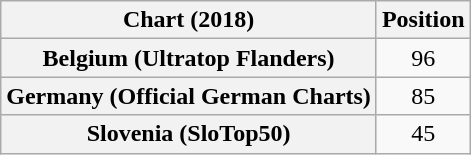<table class="wikitable sortable plainrowheaders" style="text-align:center">
<tr>
<th scope="col">Chart (2018)</th>
<th scope="col">Position</th>
</tr>
<tr>
<th scope="row">Belgium (Ultratop Flanders)</th>
<td>96</td>
</tr>
<tr>
<th scope="row">Germany (Official German Charts)</th>
<td>85</td>
</tr>
<tr>
<th scope="row">Slovenia (SloTop50)</th>
<td>45</td>
</tr>
</table>
